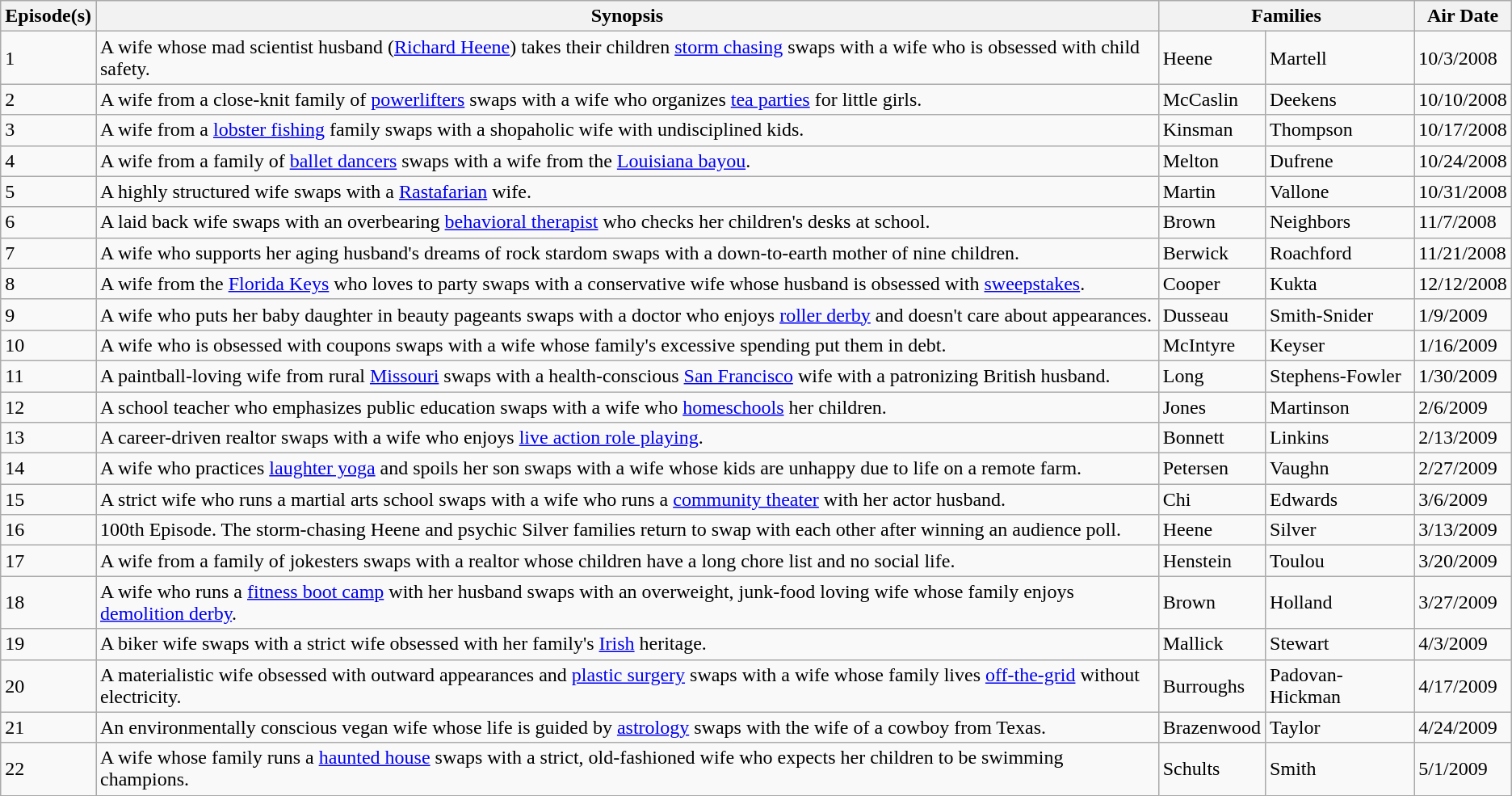<table class="wikitable">
<tr>
<th>Episode(s)</th>
<th>Synopsis</th>
<th colspan="2">Families</th>
<th>Air Date</th>
</tr>
<tr>
<td>1</td>
<td>A wife whose mad scientist husband (<a href='#'>Richard Heene</a>) takes their children <a href='#'>storm chasing</a> swaps with a wife who is obsessed with child safety.</td>
<td>Heene</td>
<td>Martell</td>
<td>10/3/2008</td>
</tr>
<tr>
<td>2</td>
<td>A wife from a close-knit family of <a href='#'>powerlifters</a> swaps with a wife who organizes <a href='#'>tea parties</a> for little girls.</td>
<td>McCaslin</td>
<td>Deekens</td>
<td>10/10/2008</td>
</tr>
<tr>
<td>3</td>
<td>A wife from a <a href='#'>lobster fishing</a> family swaps with a shopaholic wife with undisciplined kids.</td>
<td>Kinsman</td>
<td>Thompson</td>
<td>10/17/2008</td>
</tr>
<tr>
<td>4</td>
<td>A wife from a family of <a href='#'>ballet dancers</a> swaps with a wife from the <a href='#'>Louisiana bayou</a>.</td>
<td>Melton</td>
<td>Dufrene</td>
<td>10/24/2008</td>
</tr>
<tr>
<td>5</td>
<td>A highly structured wife swaps with a <a href='#'>Rastafarian</a> wife.</td>
<td>Martin</td>
<td>Vallone</td>
<td>10/31/2008</td>
</tr>
<tr>
<td>6</td>
<td>A laid back wife swaps with an overbearing <a href='#'>behavioral therapist</a> who checks her children's desks at school.</td>
<td>Brown</td>
<td>Neighbors</td>
<td>11/7/2008</td>
</tr>
<tr>
<td>7</td>
<td>A wife who supports her aging husband's dreams of rock stardom swaps with a down-to-earth mother of nine children.</td>
<td>Berwick</td>
<td>Roachford</td>
<td>11/21/2008</td>
</tr>
<tr>
<td>8</td>
<td>A wife from the <a href='#'>Florida Keys</a> who loves to party swaps with a conservative wife whose husband is obsessed with <a href='#'>sweepstakes</a>.</td>
<td>Cooper</td>
<td>Kukta</td>
<td>12/12/2008</td>
</tr>
<tr>
<td>9</td>
<td>A wife who puts her baby daughter in beauty pageants swaps with a doctor who enjoys <a href='#'>roller derby</a> and doesn't care about appearances.</td>
<td>Dusseau</td>
<td>Smith-Snider</td>
<td>1/9/2009</td>
</tr>
<tr>
<td>10</td>
<td>A wife who is obsessed with coupons swaps with a wife whose family's excessive spending put them in debt.</td>
<td>McIntyre</td>
<td>Keyser</td>
<td>1/16/2009</td>
</tr>
<tr>
<td>11</td>
<td>A paintball-loving wife from rural <a href='#'>Missouri</a> swaps with a health-conscious <a href='#'>San Francisco</a> wife with a patronizing British husband.</td>
<td>Long</td>
<td>Stephens-Fowler</td>
<td>1/30/2009</td>
</tr>
<tr>
<td>12</td>
<td>A school teacher who emphasizes public education swaps with a wife who <a href='#'>homeschools</a> her children.</td>
<td>Jones</td>
<td>Martinson</td>
<td>2/6/2009</td>
</tr>
<tr>
<td>13</td>
<td>A career-driven realtor swaps with a wife who enjoys <a href='#'>live action role playing</a>.</td>
<td>Bonnett</td>
<td>Linkins</td>
<td>2/13/2009</td>
</tr>
<tr>
<td>14</td>
<td>A wife who practices <a href='#'>laughter yoga</a> and spoils her son swaps with a wife whose kids are unhappy due to life on a remote farm.</td>
<td>Petersen</td>
<td>Vaughn</td>
<td>2/27/2009</td>
</tr>
<tr>
<td>15</td>
<td>A strict wife who runs a martial arts school swaps with a wife who runs a <a href='#'>community theater</a> with her actor husband.</td>
<td>Chi</td>
<td>Edwards</td>
<td>3/6/2009</td>
</tr>
<tr>
<td>16</td>
<td>100th Episode. The storm-chasing Heene and psychic Silver families return to swap with each other after winning an audience poll.</td>
<td>Heene</td>
<td>Silver</td>
<td>3/13/2009</td>
</tr>
<tr>
<td>17</td>
<td>A wife from a family of jokesters swaps with a realtor whose children have a long chore list and no social life.</td>
<td>Henstein</td>
<td>Toulou</td>
<td>3/20/2009</td>
</tr>
<tr>
<td>18</td>
<td>A wife who runs a <a href='#'>fitness boot camp</a> with her husband swaps with an overweight, junk-food loving wife whose family enjoys <a href='#'>demolition derby</a>.</td>
<td>Brown</td>
<td>Holland</td>
<td>3/27/2009</td>
</tr>
<tr>
<td>19</td>
<td>A biker wife swaps with a strict wife obsessed with her family's <a href='#'>Irish</a> heritage.</td>
<td>Mallick</td>
<td>Stewart</td>
<td>4/3/2009</td>
</tr>
<tr>
<td>20</td>
<td>A materialistic wife obsessed with outward appearances and <a href='#'>plastic surgery</a> swaps with a wife whose family lives <a href='#'>off-the-grid</a> without electricity.</td>
<td>Burroughs</td>
<td>Padovan-Hickman</td>
<td>4/17/2009</td>
</tr>
<tr>
<td>21</td>
<td>An environmentally conscious vegan wife whose life is guided by <a href='#'>astrology</a> swaps with the wife of a cowboy from Texas.</td>
<td>Brazenwood</td>
<td>Taylor</td>
<td>4/24/2009</td>
</tr>
<tr>
<td>22</td>
<td>A wife whose family runs a <a href='#'>haunted house</a> swaps with a strict, old-fashioned wife who expects her children to be swimming champions.</td>
<td>Schults</td>
<td>Smith</td>
<td>5/1/2009</td>
</tr>
</table>
